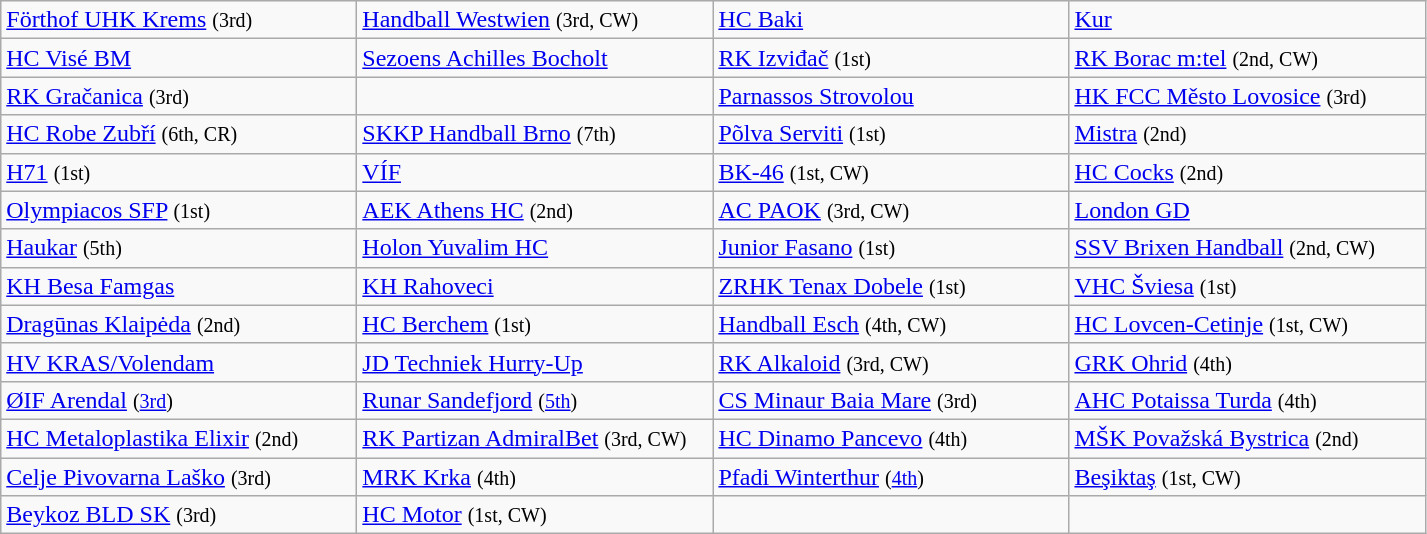<table class="wikitable">
<tr>
<td width=230px> <a href='#'>Förthof UHK Krems</a> <small>(3rd)</small></td>
<td width=230px> <a href='#'>Handball Westwien</a> <small>(3rd, CW)</small></td>
<td width=230px> <a href='#'>HC Baki</a></td>
<td width=230px> <a href='#'>Kur</a></td>
</tr>
<tr>
<td> <a href='#'>HC Visé BM</a></td>
<td> <a href='#'>Sezoens Achilles Bocholt</a></td>
<td> <a href='#'>RK Izviđač</a> <small>(1st)</small></td>
<td> <a href='#'>RK Borac m:tel</a> <small>(2nd, CW)</small></td>
</tr>
<tr>
<td> <a href='#'>RK Gračanica</a> <small>(3rd)</small></td>
<td></td>
<td> <a href='#'>Parnassos Strovolou</a></td>
<td> <a href='#'>HK FCC Město Lovosice</a> <small>(3rd)</small></td>
</tr>
<tr>
<td> <a href='#'>HC Robe Zubří</a> <small>(6th, CR)</small></td>
<td> <a href='#'>SKKP Handball Brno</a> <small>(7th)</small></td>
<td> <a href='#'>Põlva Serviti</a> <small>(1st)</small></td>
<td> <a href='#'>Mistra</a> <small>(2nd)</small></td>
</tr>
<tr>
<td> <a href='#'>H71</a> <small>(1st)</small></td>
<td> <a href='#'>VÍF</a></td>
<td> <a href='#'>BK-46</a> <small>(1st, CW)</small></td>
<td> <a href='#'>HC Cocks</a> <small>(2nd)</small></td>
</tr>
<tr>
<td> <a href='#'>Olympiacos SFP</a> <small>(1st)</small></td>
<td> <a href='#'>AEK Athens HC</a> <small>(2nd)</small></td>
<td> <a href='#'>AC PAOK</a> <small>(3rd, CW)</small></td>
<td> <a href='#'>London GD</a></td>
</tr>
<tr>
<td> <a href='#'>Haukar</a> <small>(5th)</small></td>
<td> <a href='#'>Holon Yuvalim HC</a></td>
<td> <a href='#'>Junior Fasano</a> <small>(1st)</small></td>
<td> <a href='#'>SSV Brixen Handball</a> <small>(2nd, CW)</small></td>
</tr>
<tr>
<td> <a href='#'>KH Besa Famgas</a></td>
<td> <a href='#'>KH Rahoveci</a></td>
<td> <a href='#'>ZRHK Tenax Dobele</a> <small>(1st)</small></td>
<td> <a href='#'>VHC Šviesa</a> <small>(1st)</small></td>
</tr>
<tr>
<td> <a href='#'>Dragūnas Klaipėda</a> <small>(2nd)</small></td>
<td> <a href='#'>HC Berchem</a> <small>(1st)</small></td>
<td> <a href='#'>Handball Esch</a> <small>(4th, CW)</small></td>
<td> <a href='#'>HC Lovcen-Cetinje</a> <small>(1st, CW)</small></td>
</tr>
<tr>
<td> <a href='#'>HV KRAS/Volendam</a></td>
<td> <a href='#'>JD Techniek Hurry-Up</a></td>
<td> <a href='#'>RK Alkaloid</a> <small>(3rd, CW)</small></td>
<td> <a href='#'>GRK Ohrid</a> <small>(4th)</small></td>
</tr>
<tr>
<td> <a href='#'>ØIF Arendal</a> <small>(<a href='#'>3rd</a>)</small></td>
<td> <a href='#'>Runar Sandefjord</a> <small>(<a href='#'>5th</a>)</small></td>
<td> <a href='#'>CS Minaur Baia Mare</a> <small>(3rd)</small></td>
<td> <a href='#'>AHC Potaissa Turda</a> <small>(4th)</small></td>
</tr>
<tr>
<td> <a href='#'>HC Metaloplastika Elixir</a> <small>(2nd)</small></td>
<td> <a href='#'>RK Partizan AdmiralBet</a> <small>(3rd, CW)</small></td>
<td> <a href='#'>HC Dinamo Pancevo</a> <small>(4th)</small></td>
<td> <a href='#'>MŠK Považská Bystrica</a> <small>(2nd)</small></td>
</tr>
<tr>
<td> <a href='#'>Celje Pivovarna Laško</a> <small>(3rd)</small></td>
<td> <a href='#'>MRK Krka</a> <small>(4th)</small></td>
<td> <a href='#'>Pfadi Winterthur</a> <small>(<a href='#'>4th</a>)</small></td>
<td> <a href='#'>Beşiktaş</a> <small>(1st, CW)</small></td>
</tr>
<tr>
<td> <a href='#'>Beykoz BLD SK</a> <small>(3rd)</small></td>
<td> <a href='#'>HC Motor</a> <small>(1st, CW)</small></td>
<td></td>
<td></td>
</tr>
</table>
